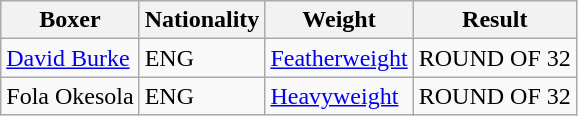<table class="wikitable">
<tr>
<th>Boxer</th>
<th>Nationality</th>
<th>Weight</th>
<th>Result</th>
</tr>
<tr>
<td><a href='#'>David Burke</a></td>
<td> ENG</td>
<td><a href='#'>Featherweight</a></td>
<td>ROUND OF 32</td>
</tr>
<tr>
<td>Fola Okesola</td>
<td> ENG</td>
<td><a href='#'>Heavyweight</a></td>
<td>ROUND OF 32</td>
</tr>
</table>
